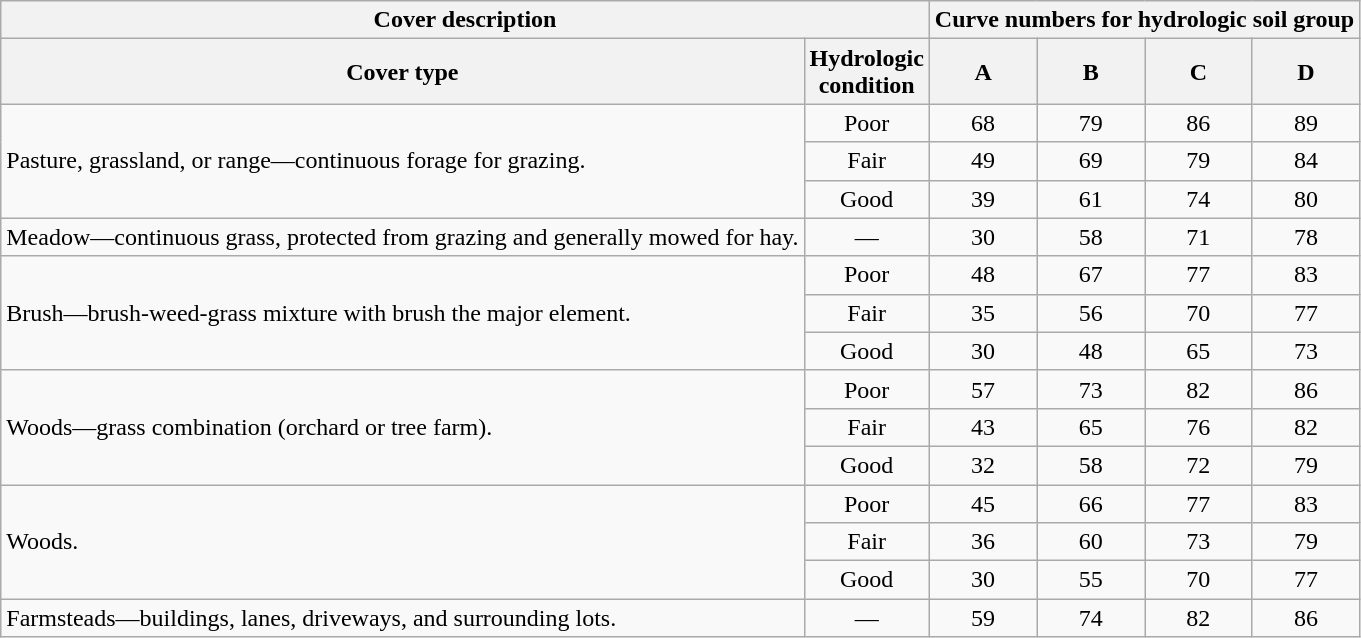<table class="wikitable">
<tr>
<th colspan="2">Cover description</th>
<th colspan="4">Curve numbers for hydrologic soil group</th>
</tr>
<tr>
<th>Cover type</th>
<th>Hydrologic<br>condition</th>
<th>A</th>
<th>B</th>
<th>C</th>
<th>D</th>
</tr>
<tr>
<td rowspan="3">Pasture, grassland, or range—continuous forage for grazing.</td>
<td align="center">Poor</td>
<td align="center">68</td>
<td align="center">79</td>
<td align="center">86</td>
<td align="center">89</td>
</tr>
<tr>
<td align="center">Fair</td>
<td align="center">49</td>
<td align="center">69</td>
<td align="center">79</td>
<td align="center">84</td>
</tr>
<tr>
<td align="center">Good</td>
<td align="center">39</td>
<td align="center">61</td>
<td align="center">74</td>
<td align="center">80</td>
</tr>
<tr>
<td>Meadow—continuous grass, protected from grazing and generally mowed for hay.</td>
<td align="center">—</td>
<td align="center">30</td>
<td align="center">58</td>
<td align="center">71</td>
<td align="center">78</td>
</tr>
<tr>
<td rowspan="3">Brush—brush-weed-grass mixture with brush the major element.</td>
<td align="center">Poor</td>
<td align="center">48</td>
<td align="center">67</td>
<td align="center">77</td>
<td align="center">83</td>
</tr>
<tr>
<td align="center">Fair</td>
<td align="center">35</td>
<td align="center">56</td>
<td align="center">70</td>
<td align="center">77</td>
</tr>
<tr>
<td align="center">Good</td>
<td align="center">30</td>
<td align="center">48</td>
<td align="center">65</td>
<td align="center">73</td>
</tr>
<tr>
<td rowspan="3">Woods—grass combination (orchard or tree farm).</td>
<td align="center">Poor</td>
<td align="center">57</td>
<td align="center">73</td>
<td align="center">82</td>
<td align="center">86</td>
</tr>
<tr>
<td align="center">Fair</td>
<td align="center">43</td>
<td align="center">65</td>
<td align="center">76</td>
<td align="center">82</td>
</tr>
<tr>
<td align="center">Good</td>
<td align="center">32</td>
<td align="center">58</td>
<td align="center">72</td>
<td align="center">79</td>
</tr>
<tr>
<td rowspan="3">Woods.</td>
<td align="center">Poor</td>
<td align="center">45</td>
<td align="center">66</td>
<td align="center">77</td>
<td align="center">83</td>
</tr>
<tr>
<td align="center">Fair</td>
<td align="center">36</td>
<td align="center">60</td>
<td align="center">73</td>
<td align="center">79</td>
</tr>
<tr>
<td align="center">Good</td>
<td align="center">30</td>
<td align="center">55</td>
<td align="center">70</td>
<td align="center">77</td>
</tr>
<tr>
<td>Farmsteads—buildings, lanes, driveways, and surrounding lots.</td>
<td align="center">—</td>
<td align="center">59</td>
<td align="center">74</td>
<td align="center">82</td>
<td align="center">86</td>
</tr>
</table>
